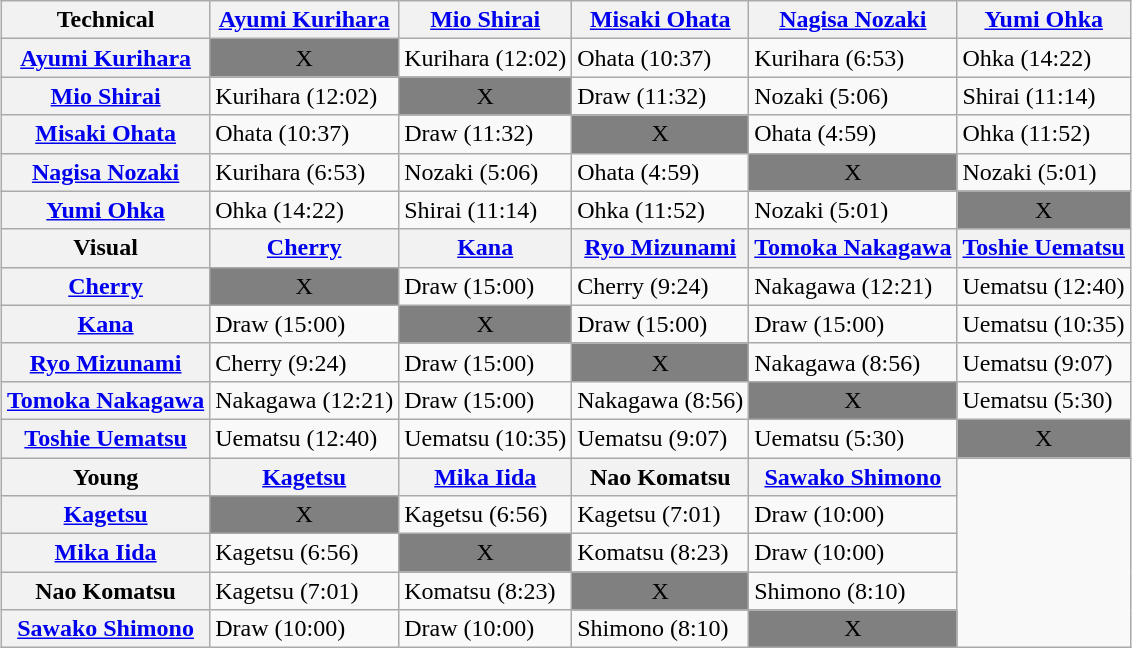<table class="wikitable" align=center style="margin: 1em auto 1em auto">
<tr>
<th>Technical</th>
<th><a href='#'>Ayumi Kurihara</a></th>
<th><a href='#'>Mio Shirai</a></th>
<th><a href='#'>Misaki Ohata</a></th>
<th><a href='#'>Nagisa Nozaki</a></th>
<th><a href='#'>Yumi Ohka</a></th>
</tr>
<tr>
<th><a href='#'>Ayumi Kurihara</a></th>
<td bgcolor=grey align="center">X</td>
<td>Kurihara (12:02)</td>
<td>Ohata (10:37)</td>
<td>Kurihara (6:53)</td>
<td>Ohka (14:22)</td>
</tr>
<tr>
<th><a href='#'>Mio Shirai</a></th>
<td>Kurihara (12:02)</td>
<td bgcolor=grey align="center">X</td>
<td>Draw (11:32)</td>
<td>Nozaki (5:06)</td>
<td>Shirai (11:14)</td>
</tr>
<tr>
<th><a href='#'>Misaki Ohata</a></th>
<td>Ohata (10:37)</td>
<td>Draw (11:32)</td>
<td bgcolor=grey align="center">X</td>
<td>Ohata (4:59)</td>
<td>Ohka (11:52)</td>
</tr>
<tr>
<th><a href='#'>Nagisa Nozaki</a></th>
<td>Kurihara (6:53)</td>
<td>Nozaki (5:06)</td>
<td>Ohata (4:59)</td>
<td bgcolor=grey align="center">X</td>
<td>Nozaki (5:01)</td>
</tr>
<tr>
<th><a href='#'>Yumi Ohka</a></th>
<td>Ohka (14:22)</td>
<td>Shirai (11:14)</td>
<td>Ohka (11:52)</td>
<td>Nozaki (5:01)</td>
<td bgcolor=grey align="center">X</td>
</tr>
<tr>
<th>Visual</th>
<th><a href='#'>Cherry</a></th>
<th><a href='#'>Kana</a></th>
<th><a href='#'>Ryo Mizunami</a></th>
<th><a href='#'>Tomoka Nakagawa</a></th>
<th><a href='#'>Toshie Uematsu</a></th>
</tr>
<tr>
<th><a href='#'>Cherry</a></th>
<td bgcolor=grey align="center">X</td>
<td>Draw (15:00)</td>
<td>Cherry (9:24)</td>
<td>Nakagawa (12:21)</td>
<td>Uematsu (12:40)</td>
</tr>
<tr>
<th><a href='#'>Kana</a></th>
<td>Draw (15:00)</td>
<td bgcolor=grey align="center">X</td>
<td>Draw (15:00)</td>
<td>Draw (15:00)</td>
<td>Uematsu (10:35)</td>
</tr>
<tr>
<th><a href='#'>Ryo Mizunami</a></th>
<td>Cherry (9:24)</td>
<td>Draw (15:00)</td>
<td bgcolor=grey align="center">X</td>
<td>Nakagawa (8:56)</td>
<td>Uematsu (9:07)</td>
</tr>
<tr>
<th><a href='#'>Tomoka Nakagawa</a></th>
<td>Nakagawa (12:21)</td>
<td>Draw (15:00)</td>
<td>Nakagawa (8:56)</td>
<td bgcolor=grey align="center">X</td>
<td>Uematsu (5:30)</td>
</tr>
<tr>
<th><a href='#'>Toshie Uematsu</a></th>
<td>Uematsu (12:40)</td>
<td>Uematsu (10:35)</td>
<td>Uematsu (9:07)</td>
<td>Uematsu (5:30)</td>
<td bgcolor=grey align="center">X</td>
</tr>
<tr>
<th>Young</th>
<th><a href='#'>Kagetsu</a></th>
<th><a href='#'>Mika Iida</a></th>
<th>Nao Komatsu</th>
<th><a href='#'>Sawako Shimono</a></th>
</tr>
<tr>
<th><a href='#'>Kagetsu</a></th>
<td bgcolor=grey align="center">X</td>
<td>Kagetsu (6:56)</td>
<td>Kagetsu (7:01)</td>
<td>Draw (10:00)</td>
</tr>
<tr>
<th><a href='#'>Mika Iida</a></th>
<td>Kagetsu (6:56)</td>
<td bgcolor=grey align="center">X</td>
<td>Komatsu (8:23)</td>
<td>Draw (10:00)</td>
</tr>
<tr>
<th>Nao Komatsu</th>
<td>Kagetsu (7:01)</td>
<td>Komatsu (8:23)</td>
<td bgcolor=grey align="center">X</td>
<td>Shimono (8:10)</td>
</tr>
<tr>
<th><a href='#'>Sawako Shimono</a></th>
<td>Draw (10:00)</td>
<td>Draw (10:00)</td>
<td>Shimono (8:10)</td>
<td bgcolor=grey align="center">X</td>
</tr>
</table>
